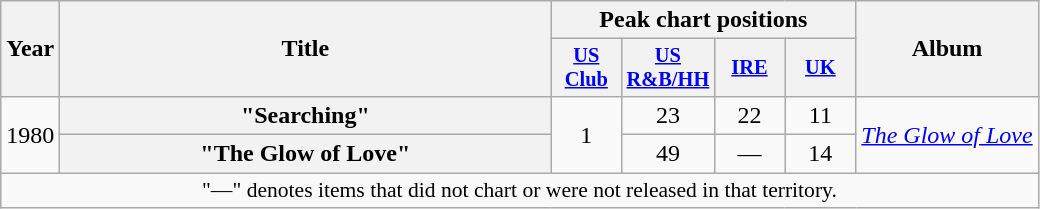<table class="wikitable plainrowheaders" style="text-align:center;">
<tr>
<th scope="col" rowspan="2" style="width:1em;">Year</th>
<th scope="col" rowspan="2" style="width:20em;">Title</th>
<th scope="col" colspan="4">Peak chart positions</th>
<th scope="col" rowspan="2">Album</th>
</tr>
<tr>
<th scope="col" style="width:3em;font-size:85%;"><a href='#'>US<br>Club</a><br></th>
<th scope="col" style="width:3em;font-size:85%;"><a href='#'>US<br>R&B/HH</a><br></th>
<th scope="col" style="width:3em;font-size:85%;"><a href='#'>IRE</a><br></th>
<th scope="col" style="width:3em;font-size:85%;"><a href='#'>UK</a><br></th>
</tr>
<tr>
<td rowspan="2">1980</td>
<th scope="row">"Searching"</th>
<td rowspan="2">1</td>
<td>23</td>
<td>22</td>
<td>11</td>
<td rowspan="2"><em><a href='#'>The Glow of Love</a></em></td>
</tr>
<tr>
<th scope="row">"The Glow of Love"</th>
<td>49</td>
<td>—</td>
<td>14</td>
</tr>
<tr>
<td align="center" colspan="15" style="font-size:90%">"—" denotes items that did not chart or were not released in that territory.</td>
</tr>
</table>
